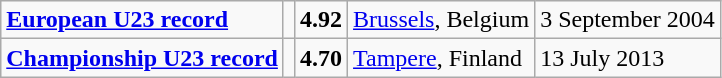<table class="wikitable">
<tr>
<td><strong><a href='#'>European U23 record</a></strong></td>
<td></td>
<td><strong>4.92</strong></td>
<td><a href='#'>Brussels</a>, Belgium</td>
<td>3 September 2004</td>
</tr>
<tr>
<td><strong><a href='#'>Championship U23 record</a></strong></td>
<td></td>
<td><strong>4.70</strong></td>
<td><a href='#'>Tampere</a>, Finland</td>
<td>13 July 2013</td>
</tr>
</table>
